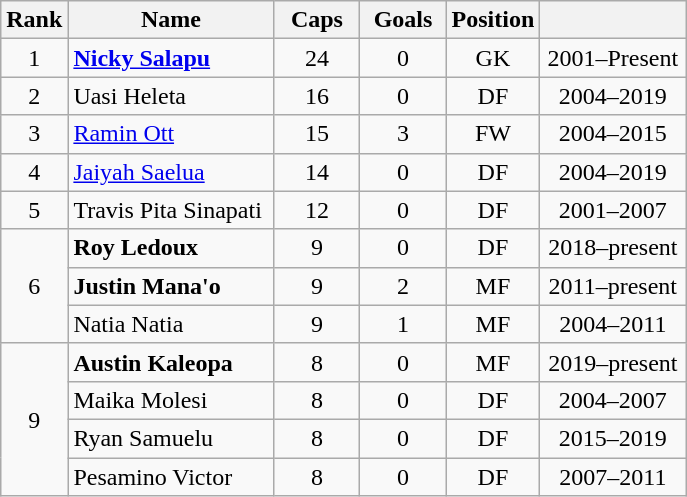<table class="wikitable sortable" style="text-align:center">
<tr>
<th width="28">Rank</th>
<th width="130">Name</th>
<th width="50">Caps</th>
<th width="50">Goals</th>
<th width="50">Position</th>
<th width="90"></th>
</tr>
<tr>
<td>1</td>
<td align="left"><strong><a href='#'>Nicky Salapu</a></strong></td>
<td>24</td>
<td>0</td>
<td>GK</td>
<td>2001–Present</td>
</tr>
<tr>
<td>2</td>
<td align="left">Uasi Heleta</td>
<td>16</td>
<td>0</td>
<td>DF</td>
<td>2004–2019</td>
</tr>
<tr>
<td>3</td>
<td align="left"><a href='#'>Ramin Ott</a></td>
<td>15</td>
<td>3</td>
<td>FW</td>
<td>2004–2015</td>
</tr>
<tr>
<td>4</td>
<td align="left"><a href='#'>Jaiyah Saelua</a></td>
<td>14</td>
<td>0</td>
<td>DF</td>
<td>2004–2019</td>
</tr>
<tr>
<td>5</td>
<td align="left">Travis Pita Sinapati</td>
<td>12</td>
<td>0</td>
<td>DF</td>
<td>2001–2007</td>
</tr>
<tr>
<td rowspan=3>6</td>
<td align="left"><strong>Roy Ledoux</strong></td>
<td>9</td>
<td>0</td>
<td>DF</td>
<td>2018–present</td>
</tr>
<tr>
<td align="left"><strong>Justin Mana'o</strong></td>
<td>9</td>
<td>2</td>
<td>MF</td>
<td>2011–present</td>
</tr>
<tr>
<td align="left">Natia Natia</td>
<td>9</td>
<td>1</td>
<td>MF</td>
<td>2004–2011</td>
</tr>
<tr>
<td rowspan="4">9</td>
<td align="left"><strong>Austin Kaleopa</strong></td>
<td>8</td>
<td>0</td>
<td>MF</td>
<td>2019–present</td>
</tr>
<tr>
<td align="left">Maika Molesi</td>
<td>8</td>
<td>0</td>
<td>DF</td>
<td>2004–2007</td>
</tr>
<tr>
<td align="left">Ryan Samuelu</td>
<td>8</td>
<td>0</td>
<td>DF</td>
<td>2015–2019</td>
</tr>
<tr>
<td align="left">Pesamino Victor</td>
<td>8</td>
<td>0</td>
<td>DF</td>
<td>2007–2011</td>
</tr>
</table>
